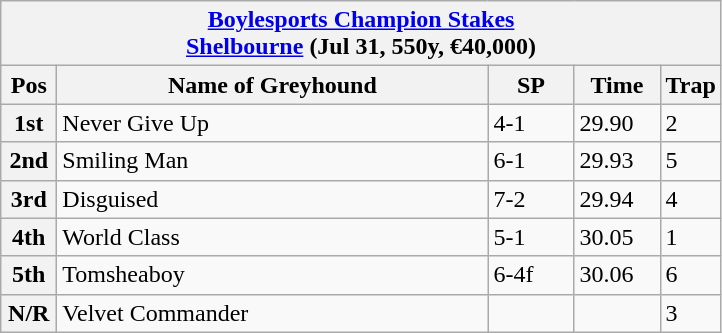<table class="wikitable">
<tr>
<th colspan="6"><a href='#'>Boylesports Champion Stakes</a><br> <a href='#'>Shelbourne</a> (Jul 31, 550y, €40,000)</th>
</tr>
<tr>
<th width=30>Pos</th>
<th width=280>Name of Greyhound</th>
<th width=50>SP</th>
<th width=50>Time</th>
<th width=30>Trap</th>
</tr>
<tr>
<th>1st</th>
<td>Never Give Up </td>
<td>4-1</td>
<td>29.90</td>
<td>2</td>
</tr>
<tr>
<th>2nd</th>
<td>Smiling Man</td>
<td>6-1</td>
<td>29.93</td>
<td>5</td>
</tr>
<tr>
<th>3rd</th>
<td>Disguised</td>
<td>7-2</td>
<td>29.94</td>
<td>4</td>
</tr>
<tr>
<th>4th</th>
<td>World Class</td>
<td>5-1</td>
<td>30.05</td>
<td>1</td>
</tr>
<tr>
<th>5th</th>
<td>Tomsheaboy</td>
<td>6-4f</td>
<td>30.06</td>
<td>6</td>
</tr>
<tr>
<th>N/R</th>
<td>Velvet Commander</td>
<td></td>
<td></td>
<td>3</td>
</tr>
</table>
